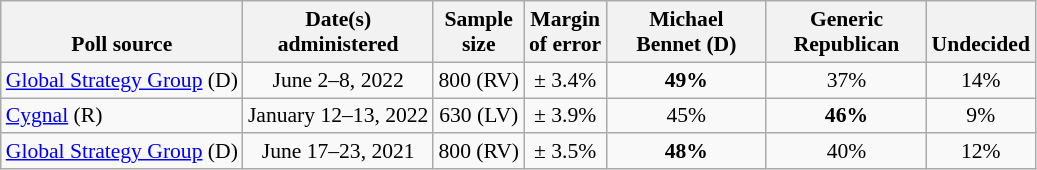<table class="wikitable" style="font-size:90%;text-align:center;">
<tr valign=bottom>
<th>Poll source</th>
<th>Date(s)<br>administered</th>
<th>Sample<br>size</th>
<th>Margin<br>of error</th>
<th style="width:100px;">Michael<br>Bennet (D)</th>
<th style="width:100px;">Generic<br>Republican</th>
<th>Undecided</th>
</tr>
<tr>
<td style="text-align:left;"><a href='#'>Global Strategy Group</a> (D)</td>
<td>June 2–8, 2022</td>
<td>800 (RV)</td>
<td>± 3.4%</td>
<td><strong>49%</strong></td>
<td>37%</td>
<td>14%</td>
</tr>
<tr>
<td style="text-align:left;"><a href='#'>Cygnal</a> (R)</td>
<td>January 12–13, 2022</td>
<td>630 (LV)</td>
<td>± 3.9%</td>
<td>45%</td>
<td><strong>46%</strong></td>
<td>9%</td>
</tr>
<tr>
<td style="text-align:left;"><a href='#'>Global Strategy Group</a> (D)</td>
<td>June 17–23, 2021</td>
<td>800 (RV)</td>
<td>± 3.5%</td>
<td><strong>48%</strong></td>
<td>40%</td>
<td>12%</td>
</tr>
</table>
